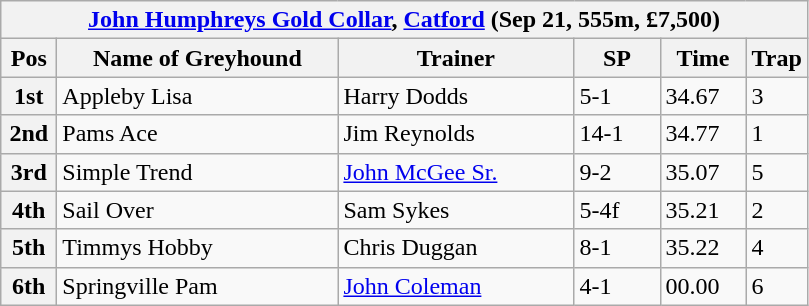<table class="wikitable">
<tr>
<th colspan="6"><a href='#'>John Humphreys Gold Collar</a>, <a href='#'>Catford</a> (Sep 21, 555m, £7,500)</th>
</tr>
<tr>
<th width=30>Pos</th>
<th width=180>Name of Greyhound</th>
<th width=150>Trainer</th>
<th width=50>SP</th>
<th width=50>Time</th>
<th width=30>Trap</th>
</tr>
<tr>
<th>1st</th>
<td>Appleby Lisa</td>
<td>Harry Dodds</td>
<td>5-1</td>
<td>34.67</td>
<td>3</td>
</tr>
<tr>
<th>2nd</th>
<td>Pams Ace</td>
<td>Jim Reynolds</td>
<td>14-1</td>
<td>34.77</td>
<td>1</td>
</tr>
<tr>
<th>3rd</th>
<td>Simple Trend</td>
<td><a href='#'>John McGee Sr.</a></td>
<td>9-2</td>
<td>35.07</td>
<td>5</td>
</tr>
<tr>
<th>4th</th>
<td>Sail Over</td>
<td>Sam Sykes</td>
<td>5-4f</td>
<td>35.21</td>
<td>2</td>
</tr>
<tr>
<th>5th</th>
<td>Timmys Hobby</td>
<td>Chris Duggan</td>
<td>8-1</td>
<td>35.22</td>
<td>4</td>
</tr>
<tr>
<th>6th</th>
<td>Springville Pam</td>
<td><a href='#'>John Coleman</a></td>
<td>4-1</td>
<td>00.00</td>
<td>6</td>
</tr>
</table>
